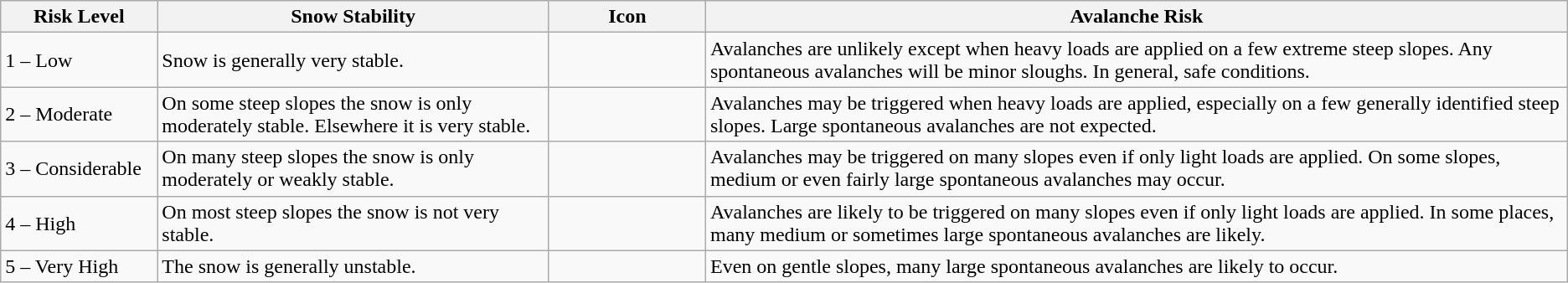<table class="wikitable">
<tr>
<th style="width:10%;">Risk Level</th>
<th style="width:25%;">Snow Stability</th>
<th style="width:10%;">Icon</th>
<th style="width:55%;">Avalanche Risk</th>
</tr>
<tr>
<td>1 – Low</td>
<td>Snow is generally very stable.</td>
<td style="text-align:center;"></td>
<td>Avalanches are unlikely except when heavy loads are applied on a few extreme steep slopes. Any spontaneous avalanches will be minor sloughs. In general, safe conditions.</td>
</tr>
<tr>
<td>2 – Moderate</td>
<td>On some steep slopes the snow is only moderately stable. Elsewhere it is very stable.</td>
<td style="text-align:center;"></td>
<td>Avalanches may be triggered when heavy loads are applied, especially on a few generally identified steep slopes. Large spontaneous avalanches are not expected.</td>
</tr>
<tr>
<td>3 – Considerable</td>
<td>On many steep slopes the snow is only moderately or weakly stable.</td>
<td style="text-align:center;"></td>
<td>Avalanches may be triggered on many slopes even if only light loads are applied. On some slopes, medium or even fairly large spontaneous avalanches may occur.</td>
</tr>
<tr>
<td>4 – High</td>
<td>On most steep slopes the snow is not very stable.</td>
<td style="text-align:center;"></td>
<td>Avalanches are likely to be triggered on many slopes even if only light loads are applied. In some places, many medium or sometimes large spontaneous avalanches are likely.</td>
</tr>
<tr>
<td>5 – Very High</td>
<td>The snow is generally unstable.</td>
<td style="text-align:center;"></td>
<td>Even on gentle slopes, many large spontaneous avalanches are likely to occur.</td>
</tr>
</table>
